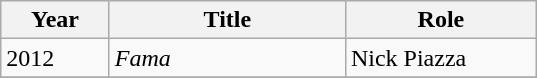<table class="wikitable">
<tr>
<th width=065>Year</th>
<th width=150>Title</th>
<th width=120>Role</th>
</tr>
<tr>
<td>2012</td>
<td><em>Fama</em></td>
<td>Nick Piazza</td>
</tr>
<tr>
</tr>
</table>
